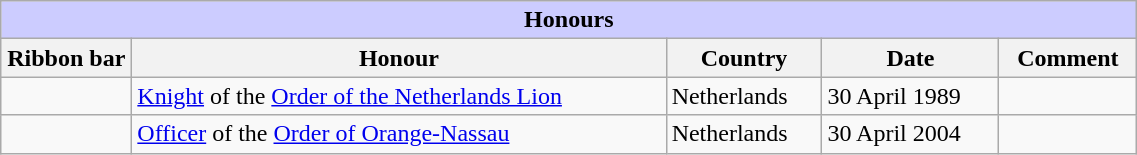<table class="wikitable" style="width:60%;">
<tr style="background:#ccf; text-align:center;">
<td colspan=5><strong>Honours</strong></td>
</tr>
<tr>
<th style="width:80px;">Ribbon bar</th>
<th>Honour</th>
<th>Country</th>
<th>Date</th>
<th>Comment</th>
</tr>
<tr>
<td></td>
<td><a href='#'>Knight</a> of the <a href='#'>Order of the Netherlands Lion</a></td>
<td>Netherlands</td>
<td>30 April 1989</td>
<td></td>
</tr>
<tr>
<td></td>
<td><a href='#'>Officer</a> of the <a href='#'>Order of Orange-Nassau</a></td>
<td>Netherlands</td>
<td>30 April 2004</td>
<td></td>
</tr>
</table>
